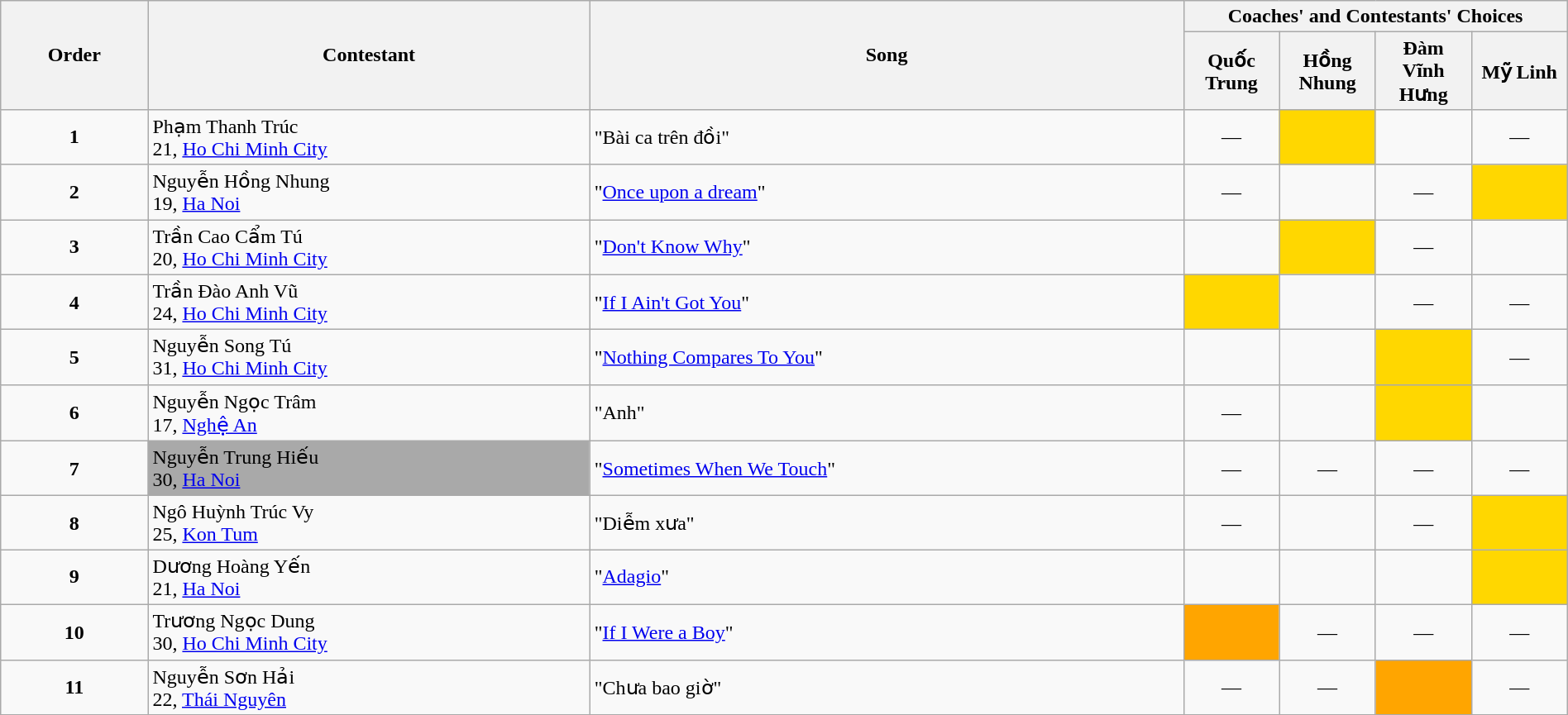<table class="wikitable" style="width:100%;">
<tr>
<th rowspan=2>Order</th>
<th rowspan=2>Contestant</th>
<th rowspan=2>Song</th>
<th colspan=4>Coaches' and Contestants' Choices</th>
</tr>
<tr>
<th width="70">Quốc Trung</th>
<th width="70">Hồng Nhung</th>
<th width="70">Đàm Vĩnh Hưng</th>
<th width="70">Mỹ Linh</th>
</tr>
<tr>
<td align="center"><strong>1</strong></td>
<td>Phạm Thanh Trúc<br>21, <a href='#'>Ho Chi Minh City</a></td>
<td>"Bài ca trên đồi"</td>
<td align="center">—</td>
<td style="background:gold;text-align:center;"></td>
<td style="text-align:center;"></td>
<td align="center">—</td>
</tr>
<tr>
<td align="center"><strong>2</strong></td>
<td>Nguyễn Hồng Nhung<br>19, <a href='#'>Ha Noi</a></td>
<td>"<a href='#'>Once upon a dream</a>"</td>
<td align="center">—</td>
<td style="text-align:center;"></td>
<td align="center">—</td>
<td style="background:gold;text-align:center;"></td>
</tr>
<tr>
<td align="center"><strong>3</strong></td>
<td>Trần Cao Cẩm Tú<br>20, <a href='#'>Ho Chi Minh City</a></td>
<td>"<a href='#'>Don't Know Why</a>"</td>
<td style="text-align:center;"></td>
<td style="background:gold;text-align:center;"></td>
<td align="center">—</td>
<td style="text-align:center;"></td>
</tr>
<tr>
<td align="center"><strong>4</strong></td>
<td>Trần Đào Anh Vũ<br>24, <a href='#'>Ho Chi Minh City</a></td>
<td>"<a href='#'>If I Ain't Got You</a>"</td>
<td style="background:gold;text-align:center;"></td>
<td style="text-align:center;"></td>
<td align="center">—</td>
<td align="center">—</td>
</tr>
<tr>
<td align="center"><strong>5</strong></td>
<td>Nguyễn Song Tú<br>31, <a href='#'>Ho Chi Minh City</a></td>
<td>"<a href='#'>Nothing Compares To You</a>"</td>
<td style="text-align:center;"></td>
<td style="text-align:center;"></td>
<td style="background:gold;text-align:center;"></td>
<td align="center">—</td>
</tr>
<tr>
<td align="center"><strong>6</strong></td>
<td>Nguyễn Ngọc Trâm<br>17, <a href='#'>Nghệ An</a></td>
<td>"Anh"</td>
<td align="center">—</td>
<td style="text-align:center;"></td>
<td style="background:gold;text-align:center;"></td>
<td style="text-align:center;"></td>
</tr>
<tr>
<td align="center"><strong>7</strong></td>
<td style="background:darkgray;text-align:left;">Nguyễn Trung Hiếu<br>30, <a href='#'>Ha Noi</a></td>
<td>"<a href='#'>Sometimes When We Touch</a>"</td>
<td align="center">—</td>
<td align="center">—</td>
<td align="center">—</td>
<td align="center">—</td>
</tr>
<tr>
<td align="center"><strong>8</strong></td>
<td>Ngô Huỳnh Trúc Vy<br>25, <a href='#'>Kon Tum</a></td>
<td>"Diễm xưa"</td>
<td align="center">—</td>
<td style="text-align:center;"></td>
<td align="center">—</td>
<td style="background:gold;text-align:center;"></td>
</tr>
<tr>
<td align="center"><strong>9</strong></td>
<td>Dương Hoàng Yến<br>21, <a href='#'>Ha Noi</a></td>
<td>"<a href='#'>Adagio</a>"</td>
<td style="text-align:center;"></td>
<td style="text-align:center;"></td>
<td style="text-align:center;"></td>
<td style="background:gold;text-align:center;"></td>
</tr>
<tr>
<td align="center"><strong>10</strong></td>
<td>Trương Ngọc Dung<br>30, <a href='#'>Ho Chi Minh City</a></td>
<td>"<a href='#'>If I Were a Boy</a>"</td>
<td style="background:orange;text-align:center;"></td>
<td align="center">—</td>
<td align="center">—</td>
<td align="center">—</td>
</tr>
<tr>
<td align="center"><strong>11</strong></td>
<td>Nguyễn Sơn Hải<br>22, <a href='#'>Thái Nguyên</a></td>
<td>"Chưa bao giờ"</td>
<td align="center">—</td>
<td align="center">—</td>
<td style="background:orange;text-align:center;"></td>
<td align="center">—</td>
</tr>
<tr>
</tr>
</table>
